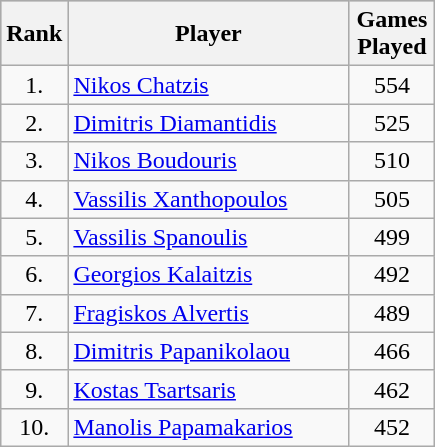<table class="wikitable"  style="text-align:center;">
<tr style="background:silver;">
<th style="width:20px;">Rank</th>
<th style="width:180px;">Player</th>
<th style="width:50px;">Games Played</th>
</tr>
<tr>
<td>1.</td>
<td style="text-align:left"> <a href='#'>Nikos Chatzis</a></td>
<td>554</td>
</tr>
<tr>
<td>2.</td>
<td style="text-align:left"> <a href='#'>Dimitris Diamantidis</a></td>
<td>525</td>
</tr>
<tr>
<td>3.</td>
<td style="text-align:left"> <a href='#'>Nikos Boudouris</a></td>
<td>510</td>
</tr>
<tr>
<td>4.</td>
<td style="text-align:left"> <a href='#'>Vassilis Xanthopoulos</a></td>
<td>505</td>
</tr>
<tr>
<td>5.</td>
<td style="text-align:left"> <a href='#'>Vassilis Spanoulis</a></td>
<td>499</td>
</tr>
<tr>
<td>6.</td>
<td style="text-align:left"> <a href='#'>Georgios Kalaitzis</a></td>
<td>492</td>
</tr>
<tr>
<td>7.</td>
<td style="text-align:left"> <a href='#'>Fragiskos Alvertis</a></td>
<td>489</td>
</tr>
<tr>
<td>8.</td>
<td style="text-align:left"> <a href='#'>Dimitris Papanikolaou</a></td>
<td>466</td>
</tr>
<tr>
<td>9.</td>
<td style="text-align:left"> <a href='#'>Kostas Tsartsaris</a></td>
<td>462</td>
</tr>
<tr>
<td>10.</td>
<td style="text-align:left"> <a href='#'>Manolis Papamakarios</a></td>
<td>452</td>
</tr>
</table>
